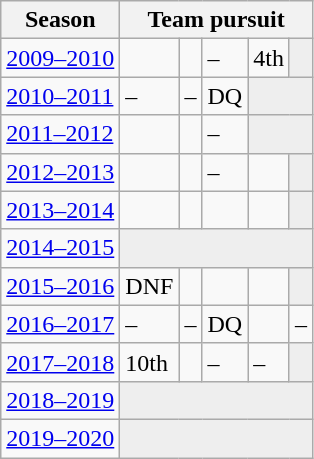<table class="wikitable" style="display: inline-table;">
<tr>
<th>Season</th>
<th colspan="5">Team pursuit</th>
</tr>
<tr>
<td><a href='#'>2009–2010</a></td>
<td></td>
<td></td>
<td>–</td>
<td>4th</td>
<td colspan="1" bgcolor=#EEEEEE></td>
</tr>
<tr>
<td><a href='#'>2010–2011</a></td>
<td>–</td>
<td>–</td>
<td>DQ</td>
<td colspan="2" bgcolor=#EEEEEE></td>
</tr>
<tr>
<td><a href='#'>2011–2012</a></td>
<td></td>
<td></td>
<td>–</td>
<td colspan="2" bgcolor=#EEEEEE></td>
</tr>
<tr>
<td><a href='#'>2012–2013</a></td>
<td></td>
<td></td>
<td>–</td>
<td></td>
<td colspan="1" bgcolor=#EEEEEE></td>
</tr>
<tr>
<td><a href='#'>2013–2014</a></td>
<td></td>
<td></td>
<td></td>
<td></td>
<td colspan="1" bgcolor=#EEEEEE></td>
</tr>
<tr>
<td><a href='#'>2014–2015</a></td>
<td colspan="5" bgcolor=#EEEEEE></td>
</tr>
<tr>
<td><a href='#'>2015–2016</a></td>
<td>DNF</td>
<td></td>
<td></td>
<td></td>
<td colspan="1" bgcolor=#EEEEEE></td>
</tr>
<tr>
<td><a href='#'>2016–2017</a></td>
<td>–</td>
<td>–</td>
<td>DQ</td>
<td></td>
<td>–</td>
</tr>
<tr>
<td><a href='#'>2017–2018</a></td>
<td>10th</td>
<td></td>
<td>–</td>
<td>–</td>
<td colspan="1" bgcolor=#EEEEEE></td>
</tr>
<tr>
<td><a href='#'> 2018–2019</a></td>
<td colspan="5" bgcolor=#EEEEEE></td>
</tr>
<tr>
<td><a href='#'> 2019–2020</a></td>
<td colspan="5" bgcolor=#EEEEEE></td>
</tr>
</table>
